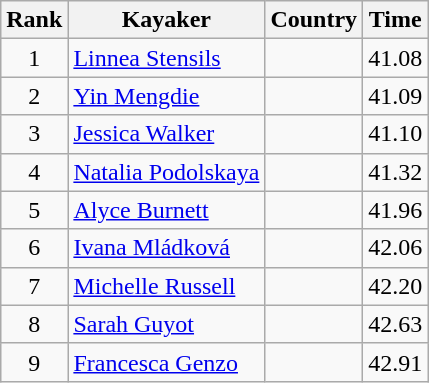<table class="wikitable" style="text-align:center">
<tr>
<th>Rank</th>
<th>Kayaker</th>
<th>Country</th>
<th>Time</th>
</tr>
<tr>
<td>1</td>
<td align="left"><a href='#'>Linnea Stensils</a></td>
<td align="left"></td>
<td>41.08</td>
</tr>
<tr>
<td>2</td>
<td align="left"><a href='#'>Yin Mengdie</a></td>
<td align="left"></td>
<td>41.09</td>
</tr>
<tr>
<td>3</td>
<td align="left"><a href='#'>Jessica Walker</a></td>
<td align="left"></td>
<td>41.10</td>
</tr>
<tr>
<td>4</td>
<td align="left"><a href='#'>Natalia Podolskaya</a></td>
<td align="left"></td>
<td>41.32</td>
</tr>
<tr>
<td>5</td>
<td align="left"><a href='#'>Alyce Burnett</a></td>
<td align="left"></td>
<td>41.96</td>
</tr>
<tr>
<td>6</td>
<td align="left"><a href='#'>Ivana Mládková</a></td>
<td align="left"></td>
<td>42.06</td>
</tr>
<tr>
<td>7</td>
<td align="left"><a href='#'>Michelle Russell</a></td>
<td align="left"></td>
<td>42.20</td>
</tr>
<tr>
<td>8</td>
<td align="left"><a href='#'>Sarah Guyot</a></td>
<td align="left"></td>
<td>42.63</td>
</tr>
<tr>
<td>9</td>
<td align="left"><a href='#'>Francesca Genzo</a></td>
<td align="left"></td>
<td>42.91</td>
</tr>
</table>
